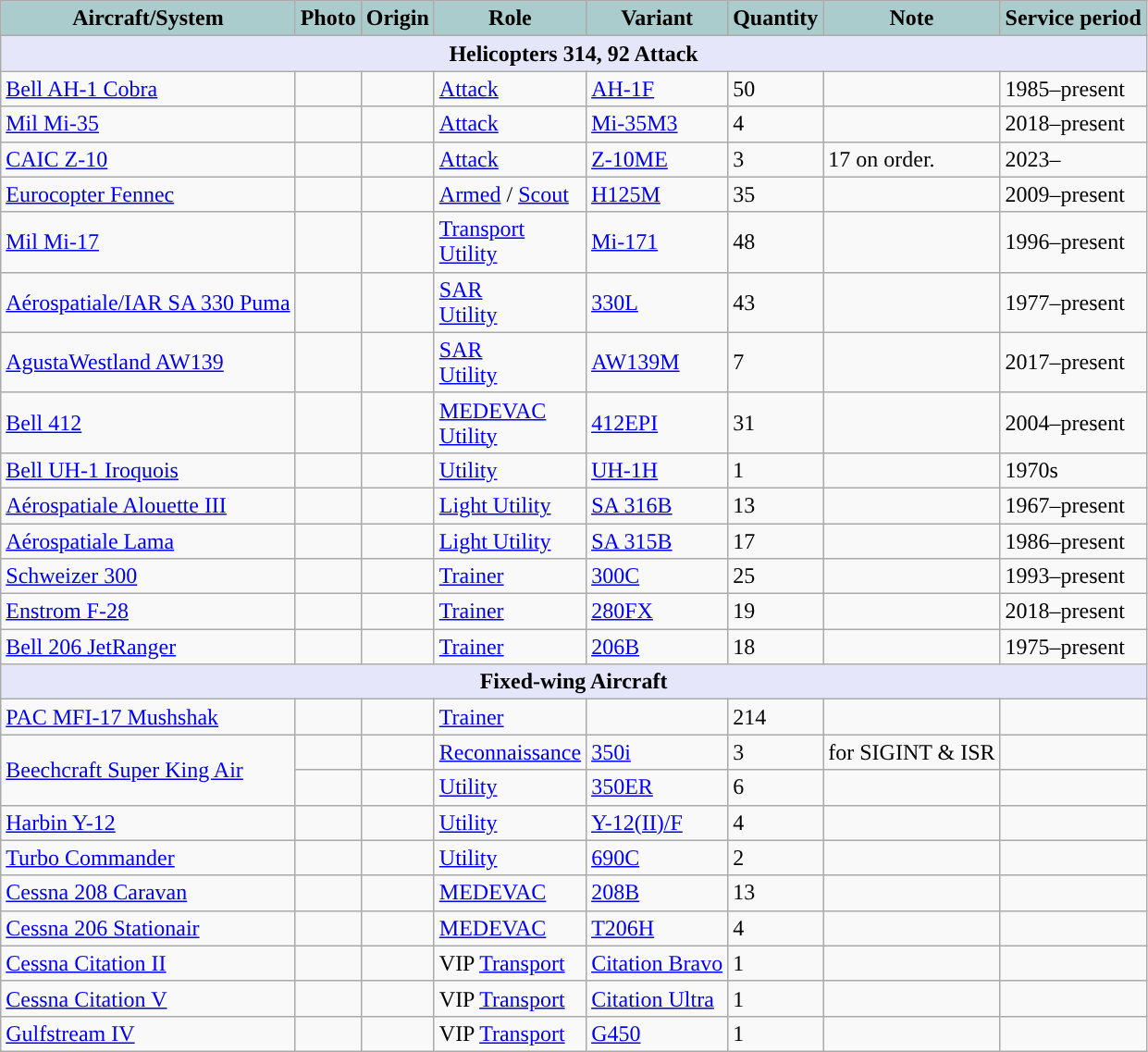<table class="wikitable">
<tr>
<th style="color:black; background:#acc;">Aircraft/System</th>
<th style="color:black; background:#acc;">Photo</th>
<th style="color:black; background:#acc;">Origin</th>
<th style="color:black; background:#acc;">Role</th>
<th style="color:black; background:#acc;">Variant</th>
<th style="color:black; background:#acc;">Quantity</th>
<th style="color:black; background:#acc;">Note</th>
<th style="color:black; background:#acc;'">Service period</th>
</tr>
<tr>
<th style="align: center; background: lavender;" colspan="8">Helicopters 314,  92 Attack</th>
</tr>
<tr>
<td><a href='#'>Bell AH-1 Cobra</a></td>
<td></td>
<td></td>
<td><a href='#'>Attack</a></td>
<td><a href='#'>AH-1F</a></td>
<td>50</td>
<td></td>
<td>1985–present</td>
</tr>
<tr>
<td><a href='#'>Mil Mi-35</a></td>
<td></td>
<td></td>
<td><a href='#'>Attack</a></td>
<td><a href='#'>Mi-35M3</a></td>
<td>4</td>
<td></td>
<td>2018–present</td>
</tr>
<tr>
<td><a href='#'>CAIC Z-10</a></td>
<td></td>
<td></td>
<td><a href='#'>Attack</a></td>
<td><a href='#'>Z-10ME</a></td>
<td>3</td>
<td>17 on order.</td>
<td>2023–</td>
</tr>
<tr>
<td><a href='#'>Eurocopter Fennec</a></td>
<td></td>
<td></td>
<td><a href='#'>Armed</a> / <a href='#'>Scout</a></td>
<td><a href='#'>H125M</a></td>
<td>35</td>
<td></td>
<td>2009–present</td>
</tr>
<tr>
<td><a href='#'>Mil Mi-17</a></td>
<td></td>
<td></td>
<td><a href='#'>Transport</a><br><a href='#'>Utility</a></td>
<td><a href='#'>Mi-171</a></td>
<td>48</td>
<td></td>
<td>1996–present</td>
</tr>
<tr>
<td><a href='#'>Aérospatiale/IAR SA 330 Puma</a></td>
<td></td>
<td><br></td>
<td><a href='#'>SAR</a><br><a href='#'>Utility</a></td>
<td><a href='#'>330L</a></td>
<td>43</td>
<td></td>
<td>1977–present</td>
</tr>
<tr>
<td><a href='#'>AgustaWestland AW139</a></td>
<td></td>
<td></td>
<td><a href='#'>SAR</a><br><a href='#'>Utility</a></td>
<td><a href='#'>AW139M</a></td>
<td>7</td>
<td></td>
<td>2017–present</td>
</tr>
<tr>
<td><a href='#'>Bell 412</a></td>
<td></td>
<td></td>
<td><a href='#'>MEDEVAC</a><br><a href='#'>Utility</a></td>
<td><a href='#'>412EPI</a></td>
<td>31</td>
<td></td>
<td>2004–present</td>
</tr>
<tr>
<td><a href='#'>Bell UH-1 Iroquois</a></td>
<td></td>
<td></td>
<td><a href='#'>Utility</a></td>
<td><a href='#'>UH-1H</a></td>
<td>1</td>
<td></td>
<td>1970s</td>
</tr>
<tr>
<td><a href='#'>Aérospatiale Alouette III</a></td>
<td></td>
<td></td>
<td><a href='#'>Light Utility</a></td>
<td><a href='#'>SA 316B</a></td>
<td>13</td>
<td></td>
<td>1967–present</td>
</tr>
<tr>
<td><a href='#'>Aérospatiale Lama</a></td>
<td></td>
<td></td>
<td><a href='#'>Light Utility</a></td>
<td><a href='#'>SA 315B</a></td>
<td>17</td>
<td></td>
<td>1986–present</td>
</tr>
<tr>
<td><a href='#'>Schweizer 300</a></td>
<td></td>
<td></td>
<td><a href='#'>Trainer</a></td>
<td><a href='#'>300C</a></td>
<td>25</td>
<td></td>
<td>1993–present</td>
</tr>
<tr>
<td><a href='#'>Enstrom F-28</a></td>
<td></td>
<td></td>
<td><a href='#'>Trainer</a></td>
<td><a href='#'>280FX</a></td>
<td>19</td>
<td></td>
<td>2018–present</td>
</tr>
<tr>
<td><a href='#'>Bell 206 JetRanger</a></td>
<td></td>
<td></td>
<td><a href='#'>Trainer</a></td>
<td><a href='#'>206B</a></td>
<td>18</td>
<td></td>
<td>1975–present</td>
</tr>
<tr>
<th colspan="8" style="align: center; background: lavender;">Fixed-wing Aircraft</th>
</tr>
<tr>
<td><a href='#'>PAC MFI-17 Mushshak</a></td>
<td></td>
<td><br></td>
<td><a href='#'>Trainer</a></td>
<td></td>
<td>214</td>
<td></td>
<td></td>
</tr>
<tr>
<td rowspan="2"><a href='#'>Beechcraft Super King Air</a></td>
<td></td>
<td></td>
<td><a href='#'>Reconnaissance</a></td>
<td><a href='#'>350i</a></td>
<td>3</td>
<td>for SIGINT & ISR</td>
<td></td>
</tr>
<tr>
<td></td>
<td></td>
<td><a href='#'>Utility</a></td>
<td><a href='#'>350ER</a></td>
<td>6</td>
<td></td>
<td></td>
</tr>
<tr>
<td><a href='#'>Harbin Y-12</a></td>
<td></td>
<td></td>
<td><a href='#'>Utility</a></td>
<td><a href='#'>Y-12(II)/F</a></td>
<td>4</td>
<td></td>
<td></td>
</tr>
<tr>
<td><a href='#'>Turbo Commander</a></td>
<td></td>
<td></td>
<td><a href='#'>Utility</a></td>
<td><a href='#'>690C</a></td>
<td>2</td>
<td></td>
<td></td>
</tr>
<tr>
<td><a href='#'>Cessna 208 Caravan</a></td>
<td></td>
<td></td>
<td><a href='#'>MEDEVAC</a><br></td>
<td><a href='#'>208B</a></td>
<td>13</td>
<td></td>
<td></td>
</tr>
<tr>
<td><a href='#'>Cessna 206 Stationair</a></td>
<td></td>
<td></td>
<td><a href='#'>MEDEVAC</a></td>
<td><a href='#'>T206H</a></td>
<td>4</td>
<td></td>
<td></td>
</tr>
<tr>
<td><a href='#'>Cessna Citation II</a></td>
<td></td>
<td></td>
<td>VIP <a href='#'>Transport</a></td>
<td><a href='#'>Citation Bravo</a></td>
<td>1</td>
<td></td>
<td></td>
</tr>
<tr>
<td><a href='#'>Cessna Citation V</a></td>
<td></td>
<td></td>
<td>VIP <a href='#'>Transport</a></td>
<td><a href='#'>Citation Ultra</a></td>
<td>1</td>
<td></td>
<td></td>
</tr>
<tr>
<td><a href='#'>Gulfstream IV</a></td>
<td></td>
<td></td>
<td>VIP <a href='#'>Transport</a></td>
<td><a href='#'>G450</a></td>
<td>1</td>
<td></td>
<td></td>
</tr>
</table>
